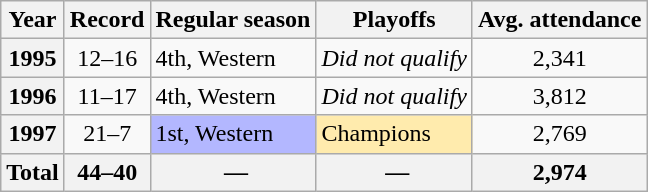<table class="wikitable">
<tr>
<th scope="col">Year</th>
<th>Record</th>
<th>Regular season</th>
<th>Playoffs</th>
<th>Avg. attendance</th>
</tr>
<tr>
<th scope = "row">1995</th>
<td align=center>12–16</td>
<td>4th, Western</td>
<td><em>Did not qualify</em></td>
<td align=center>2,341</td>
</tr>
<tr>
<th scope = "row">1996</th>
<td align=center>11–17</td>
<td>4th, Western</td>
<td><em>Did not qualify</em></td>
<td align=center>3,812</td>
</tr>
<tr>
<th scope = "row">1997</th>
<td align=center>21–7</td>
<td bgcolor="B3B7FF">1st, Western</td>
<td bgcolor="FFEBAD">Champions</td>
<td align=center>2,769</td>
</tr>
<tr>
<th scope = "row">Total</th>
<th>44–40</th>
<th> —</th>
<th> —</th>
<th>2,974</th>
</tr>
</table>
